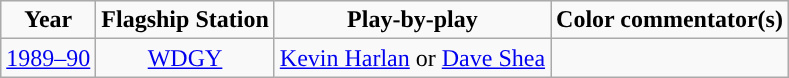<table class="wikitable" style="text-align:center">
<tr>
<td><strong>Year</strong></td>
<td><strong>Flagship Station</strong></td>
<td><strong>Play-by-play</strong></td>
<td><strong>Color commentator(s)</strong></td>
</tr>
<tr>
<td><a href='#'>1989–90</a></td>
<td><a href='#'>WDGY</a></td>
<td><a href='#'>Kevin Harlan</a> or <a href='#'>Dave Shea</a></td>
<td></td>
</tr>
</table>
